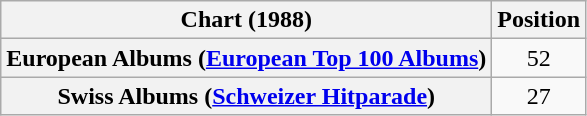<table class="wikitable plainrowheaders" style="text-align:center">
<tr>
<th scope="col">Chart (1988)</th>
<th scope="col">Position</th>
</tr>
<tr>
<th scope="row">European Albums (<a href='#'>European Top 100 Albums</a>)</th>
<td>52</td>
</tr>
<tr>
<th scope="row">Swiss Albums (<a href='#'>Schweizer Hitparade</a>)</th>
<td>27</td>
</tr>
</table>
